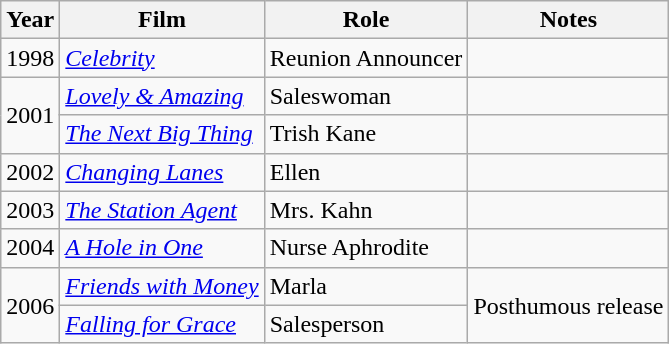<table class="wikitable">
<tr>
<th>Year</th>
<th>Film</th>
<th>Role</th>
<th>Notes</th>
</tr>
<tr>
<td>1998</td>
<td><a href='#'><em>Celebrity</em></a></td>
<td>Reunion Announcer</td>
<td></td>
</tr>
<tr>
<td rowspan="2">2001</td>
<td><em><a href='#'>Lovely & Amazing</a></em></td>
<td>Saleswoman</td>
<td></td>
</tr>
<tr>
<td><em><a href='#'>The Next Big Thing</a></em></td>
<td>Trish Kane</td>
<td></td>
</tr>
<tr>
<td>2002</td>
<td><em><a href='#'>Changing Lanes</a></em></td>
<td>Ellen</td>
<td></td>
</tr>
<tr>
<td>2003</td>
<td><em><a href='#'>The Station Agent</a></em></td>
<td>Mrs. Kahn</td>
<td></td>
</tr>
<tr>
<td>2004</td>
<td><em><a href='#'>A Hole in One</a></em></td>
<td>Nurse Aphrodite</td>
<td></td>
</tr>
<tr>
<td rowspan="2">2006</td>
<td><em><a href='#'>Friends with Money</a></em></td>
<td>Marla</td>
<td rowspan="2">Posthumous release</td>
</tr>
<tr>
<td><em><a href='#'>Falling for Grace</a></em></td>
<td>Salesperson</td>
</tr>
</table>
